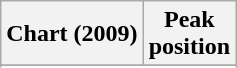<table class="wikitable sortable">
<tr>
<th>Chart (2009)</th>
<th>Peak<br>position</th>
</tr>
<tr>
</tr>
<tr>
</tr>
<tr>
</tr>
<tr>
</tr>
</table>
